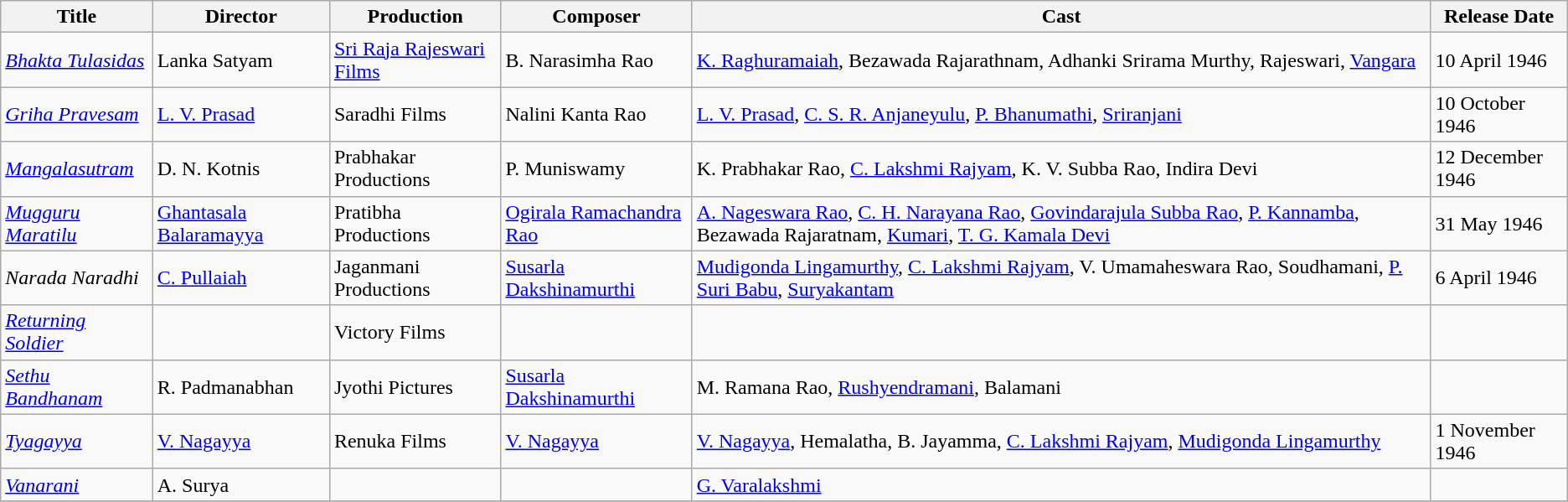<table class="wikitable">
<tr>
<th>Title</th>
<th>Director</th>
<th>Production</th>
<th>Composer</th>
<th>Cast</th>
<th>Release Date</th>
</tr>
<tr>
<td><em><a href='#'>Bhakta Tulasidas</a></em></td>
<td>Lanka Satyam</td>
<td><a href='#'>Sri Raja Rajeswari Films</a></td>
<td>B. Narasimha Rao</td>
<td><a href='#'>K. Raghuramaiah</a>, Bezawada Rajarathnam, Adhanki Srirama Murthy, Rajeswari, <a href='#'>Vangara</a></td>
<td>10 April 1946</td>
</tr>
<tr>
<td><em><a href='#'>Griha Pravesam</a></em></td>
<td><a href='#'>L. V. Prasad</a></td>
<td>Saradhi Films</td>
<td>Nalini Kanta Rao</td>
<td><a href='#'>L. V. Prasad</a>, <a href='#'>C. S. R. Anjaneyulu</a>, <a href='#'>P. Bhanumathi</a>, <a href='#'>Sriranjani</a></td>
<td>10 October 1946</td>
</tr>
<tr>
<td><em><a href='#'>Mangalasutram</a></em></td>
<td>D. N. Kotnis</td>
<td>Prabhakar Productions</td>
<td>P. Muniswamy</td>
<td>K. Prabhakar Rao, <a href='#'>C. Lakshmi Rajyam</a>, K. V. Subba Rao, Indira Devi</td>
<td>12 December 1946</td>
</tr>
<tr>
<td><em><a href='#'>Mugguru Maratilu</a></em></td>
<td><a href='#'>Ghantasala Balaramayya</a></td>
<td>Pratibha Productions</td>
<td><a href='#'>Ogirala Ramachandra Rao</a></td>
<td><a href='#'>A. Nageswara Rao</a>, <a href='#'>C. H. Narayana Rao</a>, <a href='#'>Govindarajula Subba Rao</a>, <a href='#'>P. Kannamba</a>, Bezawada Rajaratnam, <a href='#'>Kumari</a>, <a href='#'>T. G. Kamala Devi</a></td>
<td>31 May 1946</td>
</tr>
<tr>
<td><em>Narada Naradhi</em></td>
<td><a href='#'>C. Pullaiah</a></td>
<td>Jaganmani Productions</td>
<td><a href='#'>Susarla Dakshinamurthi</a></td>
<td><a href='#'>Mudigonda Lingamurthy</a>, <a href='#'>C. Lakshmi Rajyam</a>, V. Umamaheswara Rao, Soudhamani, <a href='#'>P. Suri Babu</a>, <a href='#'>Suryakantam</a></td>
<td>6 April 1946</td>
</tr>
<tr>
<td><em><a href='#'>Returning Soldier</a></em></td>
<td></td>
<td>Victory Films</td>
<td></td>
<td></td>
<td></td>
</tr>
<tr>
<td><em><a href='#'>Sethu Bandhanam</a></em></td>
<td>R. Padmanabhan</td>
<td>Jyothi Pictures</td>
<td><a href='#'>Susarla Dakshinamurthi</a></td>
<td>M. Ramana Rao, <a href='#'>Rushyendramani</a>, Balamani</td>
<td></td>
</tr>
<tr>
<td><em><a href='#'>Tyagayya</a></em></td>
<td><a href='#'>V. Nagayya</a></td>
<td>Renuka Films</td>
<td><a href='#'>V. Nagayya</a></td>
<td><a href='#'>V. Nagayya</a>, Hemalatha, B. Jayamma, <a href='#'>C. Lakshmi Rajyam</a>, <a href='#'>Mudigonda Lingamurthy</a></td>
<td>1 November 1946</td>
</tr>
<tr>
<td><em><a href='#'>Vanarani</a></em></td>
<td>A. Surya</td>
<td></td>
<td></td>
<td><a href='#'>G. Varalakshmi</a></td>
<td></td>
</tr>
<tr>
</tr>
</table>
